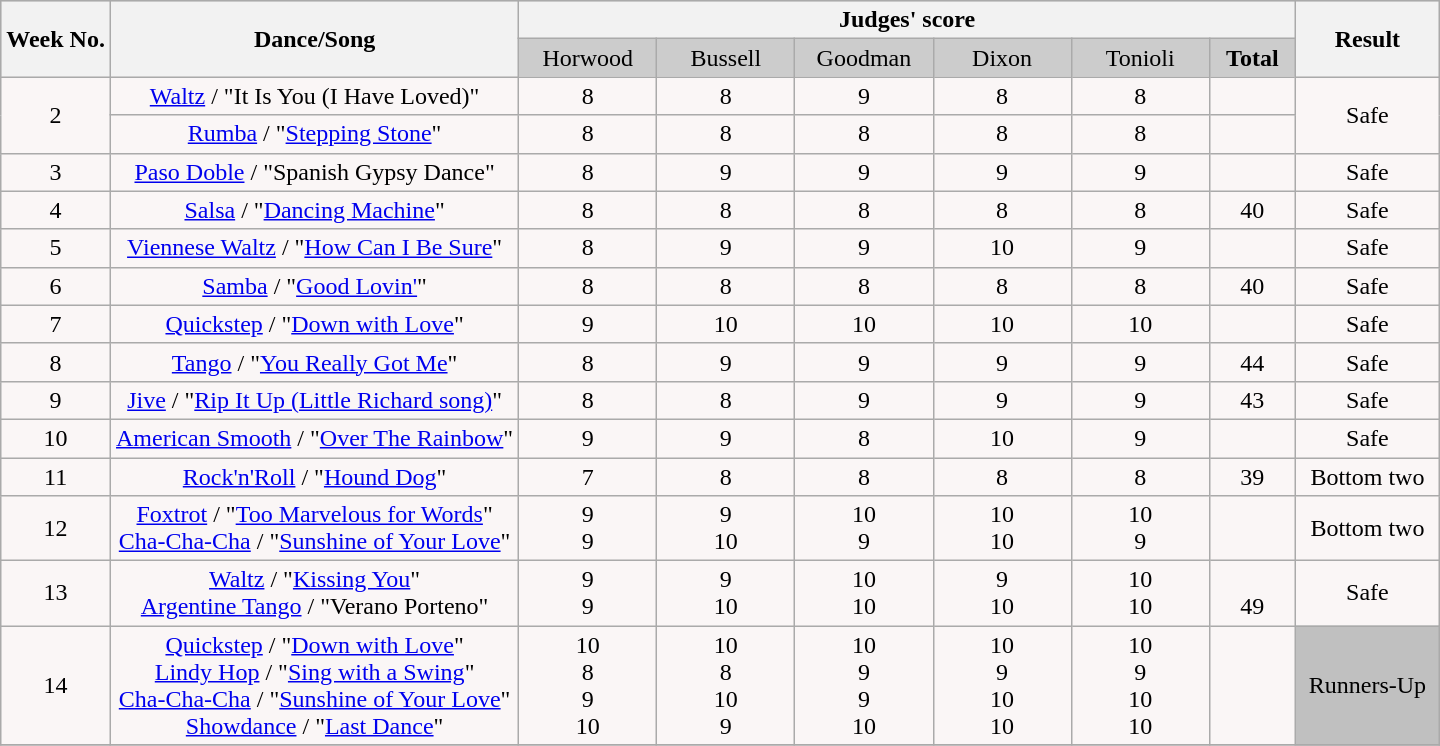<table class="wikitable collapsible collapsed">
<tr style="text-align:Center; background:#ccc;">
<th rowspan="2">Week No.</th>
<th rowspan="2">Dance/Song</th>
<th colspan="6">Judges' score</th>
<th rowspan="2">Result</th>
</tr>
<tr style="text-align:center; background:#ccc;">
<td style="width:9.6%; ">Horwood</td>
<td style="width:9.6%; ">Bussell</td>
<td style="width:9.6%; ">Goodman</td>
<td style="width:9.6%; ">Dixon</td>
<td style="width:9.6%; ">Tonioli</td>
<td style="width:6%; "><strong>Total</strong></td>
</tr>
<tr ;">
<td style="text-align:center; background:#faf6f6;" rowspan="2">2</td>
<td style="text-align:center; background:#faf6f6;"><a href='#'>Waltz</a> / "It Is You (I Have Loved)"</td>
<td style="text-align:center; background:#faf6f6;">8</td>
<td style="text-align:center; background:#faf6f6;">8</td>
<td style="text-align:center; background:#faf6f6;">9</td>
<td style="text-align:center; background:#faf6f6;">8</td>
<td style="text-align:center; background:#faf6f6;">8</td>
<td style="text-align:center; background:#faf6f6;"></td>
<td style="text-align:center; background:#faf6f6;" rowspan="2">Safe</td>
</tr>
<tr>
<td style="text-align:center; background:#faf6f6;"><a href='#'>Rumba</a> / "<a href='#'>Stepping Stone</a>"</td>
<td style="text-align:center; background:#faf6f6;">8</td>
<td style="text-align:center; background:#faf6f6;">8</td>
<td style="text-align:center; background:#faf6f6;">8</td>
<td style="text-align:center; background:#faf6f6;">8</td>
<td style="text-align:center; background:#faf6f6;">8</td>
<td style="text-align:center; background:#faf6f6;"></td>
</tr>
<tr>
<td style="text-align:center; background:#faf6f6;">3</td>
<td style="text-align:center; background:#faf6f6;"><a href='#'>Paso Doble</a> / "Spanish Gypsy Dance"</td>
<td style="text-align:center; background:#faf6f6;">8</td>
<td style="text-align:center; background:#faf6f6;">9</td>
<td style="text-align:center; background:#faf6f6;">9</td>
<td style="text-align:center; background:#faf6f6;">9</td>
<td style="text-align:center; background:#faf6f6;">9</td>
<td style="text-align:center; background:#faf6f6;"></td>
<td style="text-align:center; background:#faf6f6;">Safe</td>
</tr>
<tr>
<td style="text-align:center; background:#faf6f6;">4</td>
<td style="text-align:center; background:#faf6f6;"><a href='#'>Salsa</a> / "<a href='#'>Dancing Machine</a>"</td>
<td style="text-align:center; background:#faf6f6;">8</td>
<td style="text-align:center; background:#faf6f6;">8</td>
<td style="text-align:center; background:#faf6f6;">8</td>
<td style="text-align:center; background:#faf6f6;">8</td>
<td style="text-align:center; background:#faf6f6;">8</td>
<td style="text-align:center; background:#faf6f6;">40</td>
<td style="text-align:center; background:#faf6f6;">Safe</td>
</tr>
<tr>
<td style="text-align:center; background:#faf6f6;">5</td>
<td style="text-align:center; background:#faf6f6;"><a href='#'>Viennese Waltz</a> / "<a href='#'>How Can I Be Sure</a>"</td>
<td style="text-align:center; background:#faf6f6;">8</td>
<td style="text-align:center; background:#faf6f6;">9</td>
<td style="text-align:center; background:#faf6f6;">9</td>
<td style="text-align:center; background:#faf6f6;">10</td>
<td style="text-align:center; background:#faf6f6;">9</td>
<td style="text-align:center; background:#faf6f6;"></td>
<td style="text-align:center; background:#faf6f6;">Safe</td>
</tr>
<tr>
<td style="text-align:center; background:#faf6f6;">6</td>
<td style="text-align:center; background:#faf6f6;"><a href='#'>Samba</a> / "<a href='#'>Good Lovin'</a>"</td>
<td style="text-align:center; background:#faf6f6;">8</td>
<td style="text-align:center; background:#faf6f6;">8</td>
<td style="text-align:center; background:#faf6f6;">8</td>
<td style="text-align:center; background:#faf6f6;">8</td>
<td style="text-align:center; background:#faf6f6;">8</td>
<td style="text-align:center; background:#faf6f6;">40</td>
<td style="text-align:center; background:#faf6f6;">Safe</td>
</tr>
<tr>
<td style="text-align:center; background:#faf6f6;">7</td>
<td style="text-align:center; background:#faf6f6;"><a href='#'>Quickstep</a> / "<a href='#'>Down with Love</a>"</td>
<td style="text-align:center; background:#faf6f6;">9</td>
<td style="text-align:center; background:#faf6f6;">10</td>
<td style="text-align:center; background:#faf6f6;">10</td>
<td style="text-align:center; background:#faf6f6;">10</td>
<td style="text-align:center; background:#faf6f6;">10</td>
<td style="text-align:center; background:#faf6f6;"></td>
<td style="text-align:center; background:#faf6f6;">Safe</td>
</tr>
<tr>
<td style="text-align:center; background:#faf6f6;">8</td>
<td style="text-align:center; background:#faf6f6;"><a href='#'>Tango</a> / "<a href='#'>You Really Got Me</a>"</td>
<td style="text-align:center; background:#faf6f6;">8</td>
<td style="text-align:center; background:#faf6f6;">9</td>
<td style="text-align:center; background:#faf6f6;">9</td>
<td style="text-align:center; background:#faf6f6;">9</td>
<td style="text-align:center; background:#faf6f6;">9</td>
<td style="text-align:center; background:#faf6f6;">44</td>
<td style="text-align:center; background:#faf6f6;">Safe</td>
</tr>
<tr>
<td style="text-align:center; background:#faf6f6;">9</td>
<td style="text-align:center; background:#faf6f6;"><a href='#'>Jive</a> / "<a href='#'>Rip It Up (Little Richard song)</a>"</td>
<td style="text-align:center; background:#faf6f6;">8</td>
<td style="text-align:center; background:#faf6f6;">8</td>
<td style="text-align:center; background:#faf6f6;">9</td>
<td style="text-align:center; background:#faf6f6;">9</td>
<td style="text-align:center; background:#faf6f6;">9</td>
<td style="text-align:center; background:#faf6f6;">43</td>
<td style="text-align:center; background:#faf6f6;">Safe</td>
</tr>
<tr>
<td style="text-align:center; background:#faf6f6;">10</td>
<td style="text-align:center; background:#faf6f6;"><a href='#'>American Smooth</a> / "<a href='#'>Over The Rainbow</a>"</td>
<td style="text-align:center; background:#faf6f6;">9</td>
<td style="text-align:center; background:#faf6f6;">9</td>
<td style="text-align:center; background:#faf6f6;">8</td>
<td style="text-align:center; background:#faf6f6;">10</td>
<td style="text-align:center; background:#faf6f6;">9</td>
<td style="text-align:center; background:#faf6f6;"></td>
<td style="text-align:center; background:#faf6f6;">Safe</td>
</tr>
<tr>
<td style="text-align:center; background:#faf6f6;">11</td>
<td style="text-align:center; background:#faf6f6;"><a href='#'>Rock'n'Roll</a> / "<a href='#'>Hound Dog</a>"</td>
<td style="text-align:center; background:#faf6f6;">7</td>
<td style="text-align:center; background:#faf6f6;">8</td>
<td style="text-align:center; background:#faf6f6;">8</td>
<td style="text-align:center; background:#faf6f6;">8</td>
<td style="text-align:center; background:#faf6f6;">8</td>
<td style="text-align:center; background:#faf6f6;">39</td>
<td style="text-align:center; background:#faf6f6;">Bottom two</td>
</tr>
<tr>
<td style="text-align:center; background:#faf6f6;">12</td>
<td style="text-align:center; background:#faf6f6;"><a href='#'>Foxtrot</a> / "<a href='#'>Too Marvelous for Words</a>"<br><a href='#'>Cha-Cha-Cha</a> / "<a href='#'>Sunshine of Your Love</a>"</td>
<td style="text-align:center; background:#faf6f6;">9<br>9</td>
<td style="text-align:center; background:#faf6f6;">9<br>10</td>
<td style="text-align:center; background:#faf6f6;">10<br>9</td>
<td style="text-align:center; background:#faf6f6;">10<br>10</td>
<td style="text-align:center; background:#faf6f6;">10<br>9</td>
<td style="text-align:center; background:#faf6f6;"><br></td>
<td style="text-align:center; background:#faf6f6;">Bottom two</td>
</tr>
<tr>
<td style="text-align:center; background:#faf6f6;">13</td>
<td style="text-align:center; background:#faf6f6;"><a href='#'>Waltz</a> / "<a href='#'>Kissing You</a>"<br><a href='#'>Argentine Tango</a> / "Verano Porteno"</td>
<td style="text-align:center; background:#faf6f6;">9<br>9</td>
<td style="text-align:center; background:#faf6f6;">9<br>10</td>
<td style="text-align:center; background:#faf6f6;">10<br>10</td>
<td style="text-align:center; background:#faf6f6;">9<br>10</td>
<td style="text-align:center; background:#faf6f6;">10<br>10</td>
<td style="text-align:center; background:#faf6f6;"><br>49</td>
<td style="text-align:center; background:#faf6f6;">Safe</td>
</tr>
<tr>
<td style="text-align:center; background:#faf6f6;">14</td>
<td style="text-align:center; background:#faf6f6;"><a href='#'>Quickstep</a> / "<a href='#'>Down with Love</a>"<br><a href='#'>Lindy Hop</a> / "<a href='#'>Sing with a Swing</a>"<br><a href='#'>Cha-Cha-Cha</a> / "<a href='#'>Sunshine of Your Love</a>"<br><a href='#'>Showdance</a> / "<a href='#'>Last Dance</a>"</td>
<td style="text-align:center; background:#faf6f6;">10<br>8<br>9<br>10</td>
<td style="text-align:center; background:#faf6f6;">10<br>8<br>10<br>9</td>
<td style="text-align:center; background:#faf6f6;">10<br>9<br>9<br>10</td>
<td style="text-align:center; background:#faf6f6;">10<br>9<br>10<br>10</td>
<td style="text-align:center; background:#faf6f6;">10<br>9<br>10<br>10</td>
<td style="text-align:center; background:#faf6f6;"><br><br><br></td>
<td style="width:10%; text-align:center; background:silver;">Runners-Up</td>
</tr>
<tr>
</tr>
</table>
